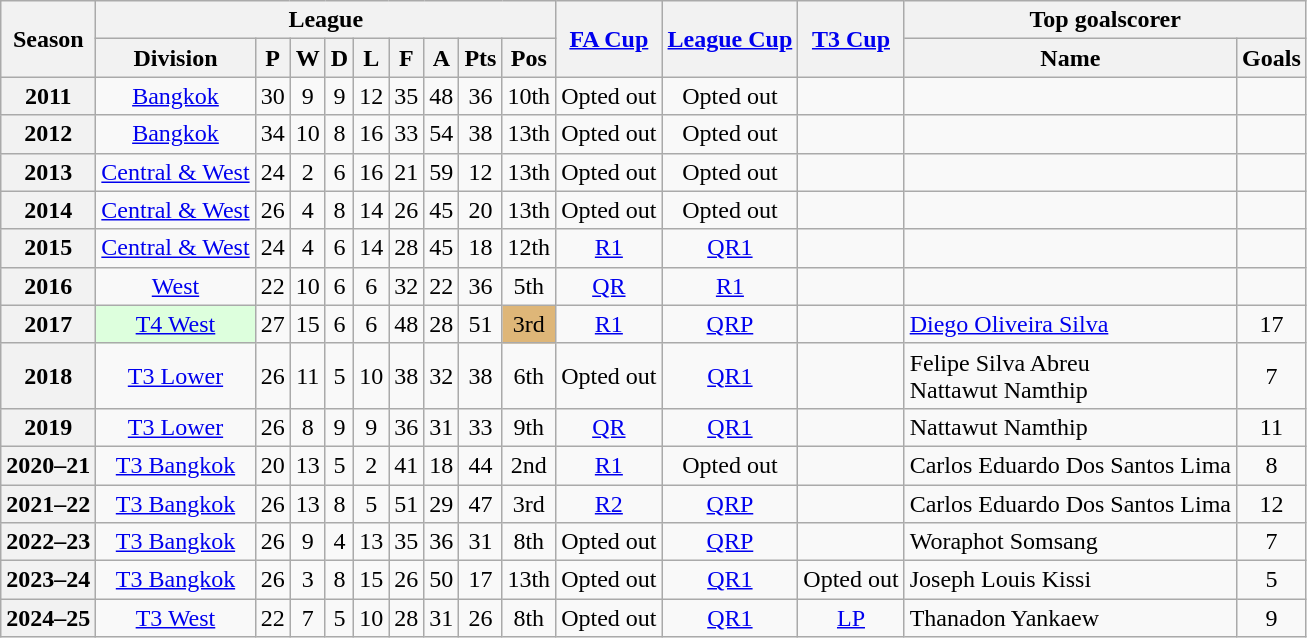<table class="wikitable" style="text-align: center">
<tr>
<th rowspan=2>Season</th>
<th colspan=9>League</th>
<th rowspan=2><a href='#'>FA Cup</a></th>
<th rowspan=2><a href='#'>League Cup</a></th>
<th rowspan=2><a href='#'>T3 Cup</a></th>
<th colspan=2>Top goalscorer</th>
</tr>
<tr>
<th>Division</th>
<th>P</th>
<th>W</th>
<th>D</th>
<th>L</th>
<th>F</th>
<th>A</th>
<th>Pts</th>
<th>Pos</th>
<th>Name</th>
<th>Goals</th>
</tr>
<tr>
<th>2011</th>
<td><a href='#'>Bangkok</a></td>
<td>30</td>
<td>9</td>
<td>9</td>
<td>12</td>
<td>35</td>
<td>48</td>
<td>36</td>
<td>10th</td>
<td>Opted out</td>
<td>Opted out</td>
<td></td>
<td></td>
<td></td>
</tr>
<tr>
<th>2012</th>
<td><a href='#'>Bangkok</a></td>
<td>34</td>
<td>10</td>
<td>8</td>
<td>16</td>
<td>33</td>
<td>54</td>
<td>38</td>
<td>13th</td>
<td>Opted out</td>
<td>Opted out</td>
<td></td>
<td></td>
<td></td>
</tr>
<tr>
<th>2013</th>
<td><a href='#'>Central & West</a></td>
<td>24</td>
<td>2</td>
<td>6</td>
<td>16</td>
<td>21</td>
<td>59</td>
<td>12</td>
<td>13th</td>
<td>Opted out</td>
<td>Opted out</td>
<td></td>
<td></td>
<td></td>
</tr>
<tr>
<th>2014</th>
<td><a href='#'>Central & West</a></td>
<td>26</td>
<td>4</td>
<td>8</td>
<td>14</td>
<td>26</td>
<td>45</td>
<td>20</td>
<td>13th</td>
<td>Opted out</td>
<td>Opted out</td>
<td></td>
<td></td>
<td></td>
</tr>
<tr>
<th>2015</th>
<td><a href='#'>Central & West</a></td>
<td>24</td>
<td>4</td>
<td>6</td>
<td>14</td>
<td>28</td>
<td>45</td>
<td>18</td>
<td>12th</td>
<td><a href='#'>R1</a></td>
<td><a href='#'>QR1</a></td>
<td></td>
<td></td>
<td></td>
</tr>
<tr>
<th>2016</th>
<td><a href='#'>West</a></td>
<td>22</td>
<td>10</td>
<td>6</td>
<td>6</td>
<td>32</td>
<td>22</td>
<td>36</td>
<td>5th</td>
<td><a href='#'>QR</a></td>
<td><a href='#'>R1</a></td>
<td></td>
<td></td>
<td></td>
</tr>
<tr>
<th>2017</th>
<td bgcolor="#DDFFDD"><a href='#'>T4 West</a></td>
<td>27</td>
<td>15</td>
<td>6</td>
<td>6</td>
<td>48</td>
<td>28</td>
<td>51</td>
<td bgcolor=#deb678>3rd</td>
<td><a href='#'>R1</a></td>
<td><a href='#'>QRP</a></td>
<td></td>
<td align="left"> <a href='#'>Diego Oliveira Silva</a></td>
<td>17</td>
</tr>
<tr>
<th>2018</th>
<td><a href='#'>T3 Lower</a></td>
<td>26</td>
<td>11</td>
<td>5</td>
<td>10</td>
<td>38</td>
<td>32</td>
<td>38</td>
<td>6th</td>
<td>Opted out</td>
<td><a href='#'>QR1</a></td>
<td></td>
<td align="left"> Felipe Silva Abreu<br> Nattawut Namthip</td>
<td>7</td>
</tr>
<tr>
<th>2019</th>
<td><a href='#'>T3 Lower</a></td>
<td>26</td>
<td>8</td>
<td>9</td>
<td>9</td>
<td>36</td>
<td>31</td>
<td>33</td>
<td>9th</td>
<td><a href='#'>QR</a></td>
<td><a href='#'>QR1</a></td>
<td></td>
<td align="left"> Nattawut Namthip</td>
<td>11</td>
</tr>
<tr>
<th>2020–21</th>
<td><a href='#'>T3 Bangkok</a></td>
<td>20</td>
<td>13</td>
<td>5</td>
<td>2</td>
<td>41</td>
<td>18</td>
<td>44</td>
<td>2nd</td>
<td><a href='#'>R1</a></td>
<td>Opted out</td>
<td></td>
<td align="left"> Carlos Eduardo Dos Santos Lima</td>
<td>8</td>
</tr>
<tr>
<th>2021–22</th>
<td><a href='#'>T3 Bangkok</a></td>
<td>26</td>
<td>13</td>
<td>8</td>
<td>5</td>
<td>51</td>
<td>29</td>
<td>47</td>
<td>3rd</td>
<td><a href='#'>R2</a></td>
<td><a href='#'>QRP</a></td>
<td></td>
<td align="left"> Carlos Eduardo Dos Santos Lima</td>
<td>12</td>
</tr>
<tr>
<th>2022–23</th>
<td><a href='#'>T3 Bangkok</a></td>
<td>26</td>
<td>9</td>
<td>4</td>
<td>13</td>
<td>35</td>
<td>36</td>
<td>31</td>
<td>8th</td>
<td>Opted out</td>
<td><a href='#'>QRP</a></td>
<td></td>
<td align="left"> Woraphot Somsang</td>
<td>7</td>
</tr>
<tr>
<th>2023–24</th>
<td><a href='#'>T3 Bangkok</a></td>
<td>26</td>
<td>3</td>
<td>8</td>
<td>15</td>
<td>26</td>
<td>50</td>
<td>17</td>
<td>13th</td>
<td>Opted out</td>
<td><a href='#'>QR1</a></td>
<td>Opted out</td>
<td align="left"> Joseph Louis Kissi</td>
<td>5</td>
</tr>
<tr>
<th>2024–25</th>
<td><a href='#'>T3 West</a></td>
<td>22</td>
<td>7</td>
<td>5</td>
<td>10</td>
<td>28</td>
<td>31</td>
<td>26</td>
<td>8th</td>
<td>Opted out</td>
<td><a href='#'>QR1</a></td>
<td><a href='#'>LP</a></td>
<td align="left"> Thanadon Yankaew</td>
<td>9</td>
</tr>
</table>
